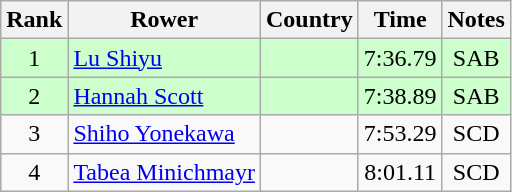<table class="wikitable" style="text-align:center">
<tr>
<th>Rank</th>
<th>Rower</th>
<th>Country</th>
<th>Time</th>
<th>Notes</th>
</tr>
<tr bgcolor=ccffcc>
<td>1</td>
<td align="left"><a href='#'>Lu Shiyu</a></td>
<td align="left"></td>
<td>7:36.79</td>
<td>SAB</td>
</tr>
<tr bgcolor=ccffcc>
<td>2</td>
<td align="left"><a href='#'>Hannah Scott</a></td>
<td align="left"></td>
<td>7:38.89</td>
<td>SAB</td>
</tr>
<tr>
<td>3</td>
<td align="left"><a href='#'>Shiho Yonekawa</a></td>
<td align="left"></td>
<td>7:53.29</td>
<td>SCD</td>
</tr>
<tr>
<td>4</td>
<td align="left"><a href='#'>Tabea Minichmayr</a></td>
<td align="left"></td>
<td>8:01.11</td>
<td>SCD</td>
</tr>
</table>
